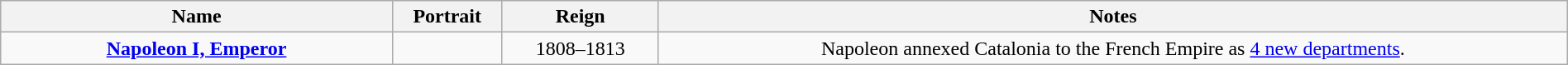<table style="text-align:center; width:100%" class="wikitable">
<tr>
<th width=25%>Name</th>
<th width=105px>Portrait</th>
<th width=10%>Reign</th>
<th width=58%>Notes</th>
</tr>
<tr>
<td><strong><a href='#'>Napoleon I, Emperor</a></strong></td>
<td></td>
<td>1808–1813</td>
<td>Napoleon annexed Catalonia to the French Empire as <a href='#'>4 new departments</a>.</td>
</tr>
</table>
